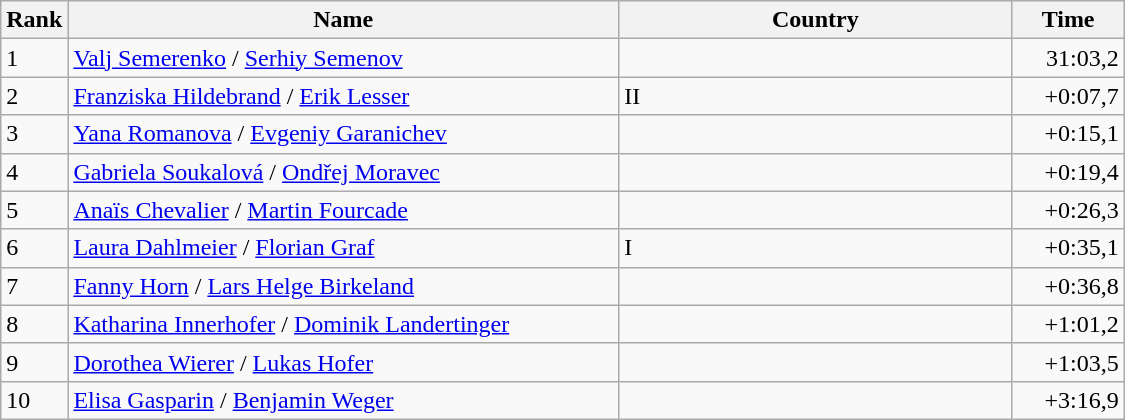<table class="wikitable" style="width: 750px;">
<tr class="hintergrundfarbe5">
<th width="5%">Rank</th>
<th>Name</th>
<th width="35%">Country</th>
<th width="10%">Time</th>
</tr>
<tr>
<td>1</td>
<td><a href='#'>Valj Semerenko</a> / <a href='#'>Serhiy Semenov</a></td>
<td></td>
<td align="right">31:03,2</td>
</tr>
<tr>
<td>2</td>
<td><a href='#'>Franziska Hildebrand</a> / <a href='#'>Erik Lesser</a></td>
<td> II</td>
<td align="right">+0:07,7</td>
</tr>
<tr>
<td>3</td>
<td><a href='#'>Yana Romanova</a> / <a href='#'>Evgeniy Garanichev</a></td>
<td></td>
<td align="right">+0:15,1</td>
</tr>
<tr>
<td>4</td>
<td><a href='#'>Gabriela Soukalová</a> / <a href='#'>Ondřej Moravec</a></td>
<td></td>
<td align="right">+0:19,4</td>
</tr>
<tr>
<td>5</td>
<td><a href='#'>Anaïs Chevalier</a> / <a href='#'>Martin Fourcade</a></td>
<td></td>
<td align="right">+0:26,3</td>
</tr>
<tr>
<td>6</td>
<td><a href='#'>Laura Dahlmeier</a> / <a href='#'>Florian Graf</a></td>
<td> I</td>
<td align="right">+0:35,1</td>
</tr>
<tr>
<td>7</td>
<td><a href='#'>Fanny Horn</a> / <a href='#'>Lars Helge Birkeland</a></td>
<td></td>
<td align="right">+0:36,8</td>
</tr>
<tr>
<td>8</td>
<td><a href='#'>Katharina Innerhofer</a> / <a href='#'>Dominik Landertinger</a></td>
<td></td>
<td align="right">+1:01,2</td>
</tr>
<tr>
<td>9</td>
<td><a href='#'>Dorothea Wierer</a> / <a href='#'>Lukas Hofer</a></td>
<td></td>
<td align="right">+1:03,5</td>
</tr>
<tr>
<td>10</td>
<td><a href='#'>Elisa Gasparin</a> / <a href='#'>Benjamin Weger</a></td>
<td></td>
<td align="right">+3:16,9</td>
</tr>
</table>
